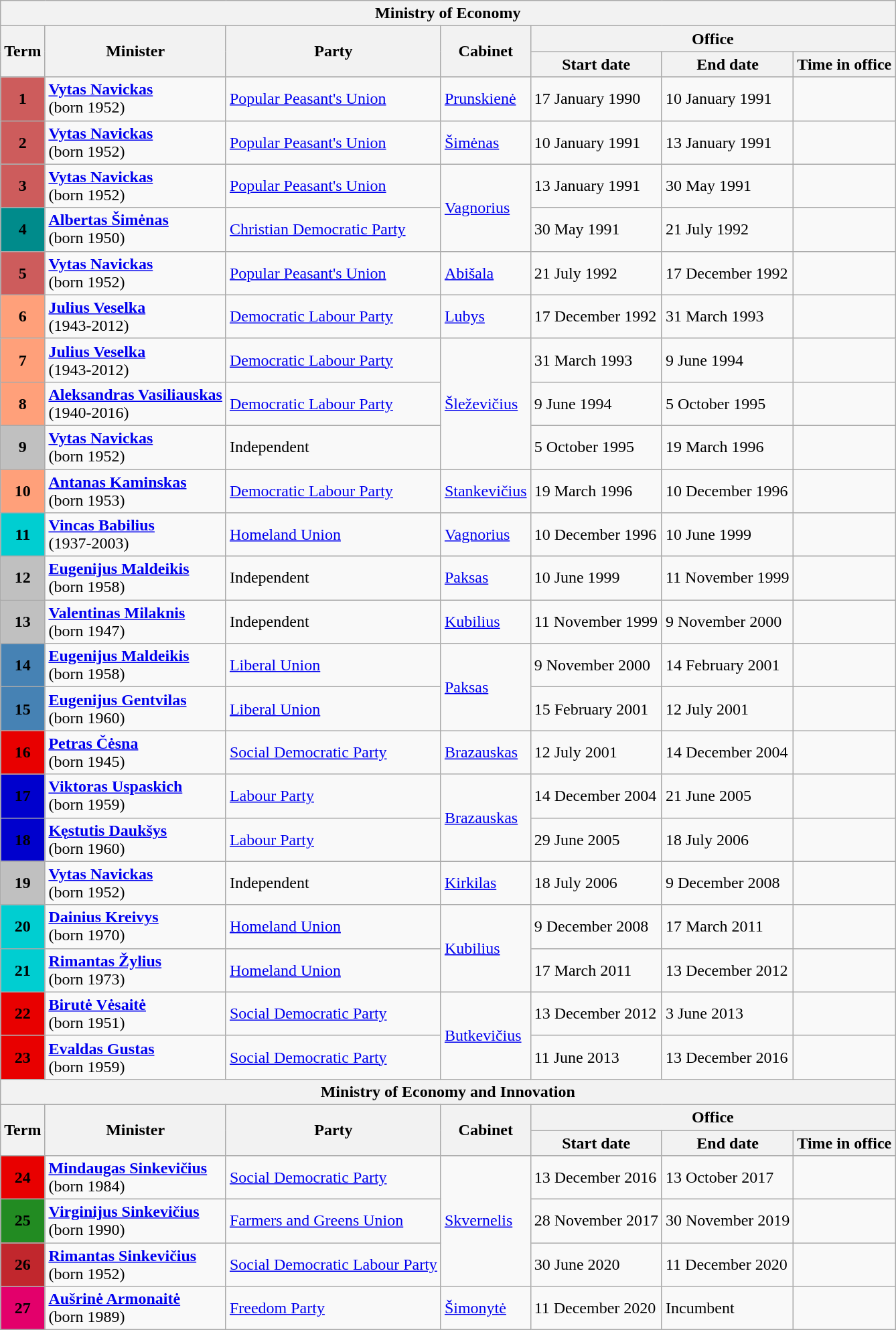<table class="wikitable" text-align:center;">
<tr>
<th colspan="7">Ministry of Economy</th>
</tr>
<tr>
<th rowspan=2>Term</th>
<th rowspan=2>Minister</th>
<th rowspan=2>Party</th>
<th rowspan=2>Cabinet</th>
<th rowspan=1 colspan=3>Office</th>
</tr>
<tr>
<th>Start date</th>
<th>End date</th>
<th>Time in office</th>
</tr>
<tr>
<th rowspan="1" style=background:#CD5C5C; color:white">1</th>
<td><strong><a href='#'>Vytas Navickas</a></strong> <br> (born 1952)</td>
<td><a href='#'>Popular Peasant's Union</a></td>
<td><a href='#'>Prunskienė</a></td>
<td>17 January 1990</td>
<td>10 January 1991</td>
<td></td>
</tr>
<tr>
<th rowspan="1" style=background:#CD5C5C; color:white">2</th>
<td><strong><a href='#'>Vytas Navickas</a></strong> <br> (born 1952)</td>
<td><a href='#'>Popular Peasant's Union</a></td>
<td><a href='#'>Šimėnas</a></td>
<td>10 January 1991</td>
<td>13 January 1991</td>
<td></td>
</tr>
<tr>
<th rowspan="1" style=background:#CD5C5C; color:white">3</th>
<td><strong><a href='#'>Vytas Navickas</a></strong> <br> (born 1952)</td>
<td><a href='#'>Popular Peasant's Union</a></td>
<td rowspan="2"><a href='#'>Vagnorius</a></td>
<td>13 January 1991</td>
<td>30 May 1991</td>
<td></td>
</tr>
<tr>
<th rowspan="1" style=background:#008B8B; color:white">4</th>
<td><strong><a href='#'>Albertas Šimėnas</a></strong> <br> (born 1950)</td>
<td><a href='#'>Christian Democratic Party</a></td>
<td>30 May 1991</td>
<td>21 July 1992</td>
<td></td>
</tr>
<tr>
<th rowspan="1" style=background:#CD5C5C; color:white">5</th>
<td><strong><a href='#'>Vytas Navickas</a></strong> <br> (born 1952)</td>
<td><a href='#'>Popular Peasant's Union</a></td>
<td><a href='#'>Abišala</a></td>
<td>21 July 1992</td>
<td>17 December 1992</td>
<td></td>
</tr>
<tr>
<th rowspan="1" style=background:#FFA07A; color:white">6</th>
<td><strong><a href='#'>Julius Veselka</a></strong> <br> (1943-2012)</td>
<td><a href='#'>Democratic Labour Party</a></td>
<td><a href='#'>Lubys</a></td>
<td>17 December 1992</td>
<td>31 March 1993</td>
<td></td>
</tr>
<tr>
<th rowspan="1" style=background:#FFA07A; color:white">7</th>
<td><strong><a href='#'>Julius Veselka</a></strong> <br> (1943-2012)</td>
<td><a href='#'>Democratic Labour Party</a></td>
<td rowspan="3"><a href='#'>Šleževičius</a></td>
<td>31 March 1993</td>
<td>9 June 1994</td>
<td></td>
</tr>
<tr>
<th rowspan="1" style=background:#FFA07A; color:white">8</th>
<td><strong><a href='#'>Aleksandras Vasiliauskas</a></strong> <br> (1940-2016)</td>
<td><a href='#'>Democratic Labour Party</a></td>
<td>9 June 1994</td>
<td>5 October 1995</td>
<td></td>
</tr>
<tr>
<th rowspan="1" style=background:#C0C0C0; color:white">9</th>
<td><strong><a href='#'>Vytas Navickas</a></strong> <br> (born 1952)</td>
<td>Independent</td>
<td>5 October 1995</td>
<td>19 March 1996</td>
<td></td>
</tr>
<tr>
<th rowspan="1" style=background:#FFA07A; color:white">10</th>
<td><strong><a href='#'>Antanas Kaminskas</a></strong> <br> (born 1953)</td>
<td><a href='#'>Democratic Labour Party</a></td>
<td><a href='#'>Stankevičius</a></td>
<td>19 March 1996</td>
<td>10 December 1996</td>
<td></td>
</tr>
<tr>
<th rowspan="1" style=background:#00CED1; color:white">11</th>
<td><strong><a href='#'>Vincas Babilius</a></strong> <br> (1937-2003)</td>
<td><a href='#'>Homeland Union</a></td>
<td><a href='#'>Vagnorius</a></td>
<td>10 December 1996</td>
<td>10 June 1999</td>
<td></td>
</tr>
<tr>
<th rowspan="1" style=background:#C0C0C0; color:white">12</th>
<td><strong><a href='#'>Eugenijus Maldeikis</a></strong> <br> (born 1958)</td>
<td>Independent</td>
<td><a href='#'>Paksas</a></td>
<td>10 June 1999</td>
<td>11 November 1999</td>
<td></td>
</tr>
<tr>
<th rowspan="1" style=background:#C0C0C0; color:white">13</th>
<td><strong><a href='#'>Valentinas Milaknis</a></strong> <br> (born 1947)</td>
<td>Independent</td>
<td><a href='#'>Kubilius</a></td>
<td>11 November 1999</td>
<td>9 November 2000</td>
<td></td>
</tr>
<tr>
<th rowspan="1" style=background:#4682B4; color:white">14</th>
<td><strong><a href='#'>Eugenijus Maldeikis</a></strong> <br> (born 1958)</td>
<td><a href='#'>Liberal Union</a></td>
<td rowspan="2"><a href='#'>Paksas</a></td>
<td>9 November 2000</td>
<td>14 February 2001</td>
<td></td>
</tr>
<tr>
<th rowspan="1" style=background:#4682B4; color:white">15</th>
<td><strong><a href='#'>Eugenijus Gentvilas</a></strong> <br> (born 1960)</td>
<td><a href='#'>Liberal Union</a></td>
<td>15 February 2001</td>
<td>12 July 2001</td>
<td></td>
</tr>
<tr>
<th rowspan="1" style=background:#E80000; color:white">16</th>
<td><strong><a href='#'>Petras Čėsna</a></strong> <br> (born 1945)</td>
<td><a href='#'>Social Democratic Party</a></td>
<td><a href='#'>Brazauskas</a></td>
<td>12 July 2001</td>
<td>14 December 2004</td>
<td></td>
</tr>
<tr>
<th rowspan="1" style=background:#0000CD; color:white">17</th>
<td><strong><a href='#'>Viktoras Uspaskich</a></strong> <br> (born 1959)</td>
<td><a href='#'>Labour Party</a></td>
<td rowspan="2"><a href='#'>Brazauskas</a></td>
<td>14 December 2004</td>
<td>21 June 2005</td>
<td></td>
</tr>
<tr>
<th rowspan="1" style=background:#0000CD; color:white">18</th>
<td><strong><a href='#'>Kęstutis Daukšys</a></strong> <br> (born 1960)</td>
<td><a href='#'>Labour Party</a></td>
<td>29 June 2005</td>
<td>18 July 2006</td>
<td></td>
</tr>
<tr>
<th rowspan="1" style=background:#C0C0C0; color:white">19</th>
<td><strong><a href='#'>Vytas Navickas</a></strong> <br> (born 1952)</td>
<td>Independent</td>
<td><a href='#'>Kirkilas</a></td>
<td>18 July 2006</td>
<td>9 December 2008</td>
<td></td>
</tr>
<tr>
<th rowspan="1" style=background:#00CED1; color:white">20</th>
<td><strong><a href='#'>Dainius Kreivys</a></strong> <br> (born 1970)</td>
<td><a href='#'>Homeland Union</a></td>
<td rowspan="2"><a href='#'>Kubilius</a></td>
<td>9 December 2008</td>
<td>17 March 2011</td>
<td></td>
</tr>
<tr>
<th rowspan="1" style=background:#00CED1; color:white">21</th>
<td><strong><a href='#'>Rimantas Žylius</a></strong> <br> (born 1973)</td>
<td><a href='#'>Homeland Union</a></td>
<td>17 March 2011</td>
<td>13 December 2012</td>
<td></td>
</tr>
<tr>
<th rowspan="1" style=background:#E80000; color:white">22</th>
<td><strong><a href='#'>Birutė Vėsaitė</a></strong> <br> (born 1951)</td>
<td><a href='#'>Social Democratic Party</a></td>
<td rowspan="2"><a href='#'>Butkevičius</a></td>
<td>13 December 2012</td>
<td>3 June 2013</td>
<td></td>
</tr>
<tr>
<th rowspan="1" style=background:#E80000; color:white">23</th>
<td><strong><a href='#'>Evaldas Gustas</a></strong> <br> (born 1959)</td>
<td><a href='#'>Social Democratic Party</a></td>
<td>11 June 2013</td>
<td>13 December 2016</td>
<td></td>
</tr>
<tr>
<th colspan="7">Ministry of Economy and Innovation</th>
</tr>
<tr>
<th rowspan=2>Term</th>
<th rowspan=2>Minister</th>
<th rowspan=2>Party</th>
<th rowspan=2>Cabinet</th>
<th rowspan=1 colspan=3>Office</th>
</tr>
<tr>
<th>Start date</th>
<th>End date</th>
<th>Time in office</th>
</tr>
<tr>
<th rowspan="1" style=background:#E80000; color:white">24</th>
<td><strong><a href='#'>Mindaugas Sinkevičius</a></strong> <br> (born 1984)</td>
<td><a href='#'>Social Democratic Party</a></td>
<td rowspan="3"><a href='#'>Skvernelis</a></td>
<td>13 December 2016</td>
<td>13 October 2017</td>
<td></td>
</tr>
<tr>
<th rowspan="1" style=background:#228B22; color:white">25</th>
<td><strong><a href='#'>Virginijus Sinkevičius</a></strong> <br> (born 1990)</td>
<td><a href='#'>Farmers and Greens Union</a></td>
<td>28 November 2017</td>
<td>30 November 2019</td>
<td></td>
</tr>
<tr>
<th rowspan="1" style=background:#C1272D; color:white">26</th>
<td><strong><a href='#'>Rimantas Sinkevičius</a></strong> <br> (born 1952)</td>
<td><a href='#'>Social Democratic Labour Party</a></td>
<td>30 June 2020</td>
<td>11 December 2020</td>
<td></td>
</tr>
<tr>
<th rowspan="1" style=background:#E3006B; color:white">27</th>
<td><strong><a href='#'>Aušrinė Armonaitė</a></strong> <br> (born 1989)</td>
<td><a href='#'>Freedom Party</a></td>
<td><a href='#'>Šimonytė</a></td>
<td>11 December 2020</td>
<td>Incumbent</td>
<td></td>
</tr>
</table>
